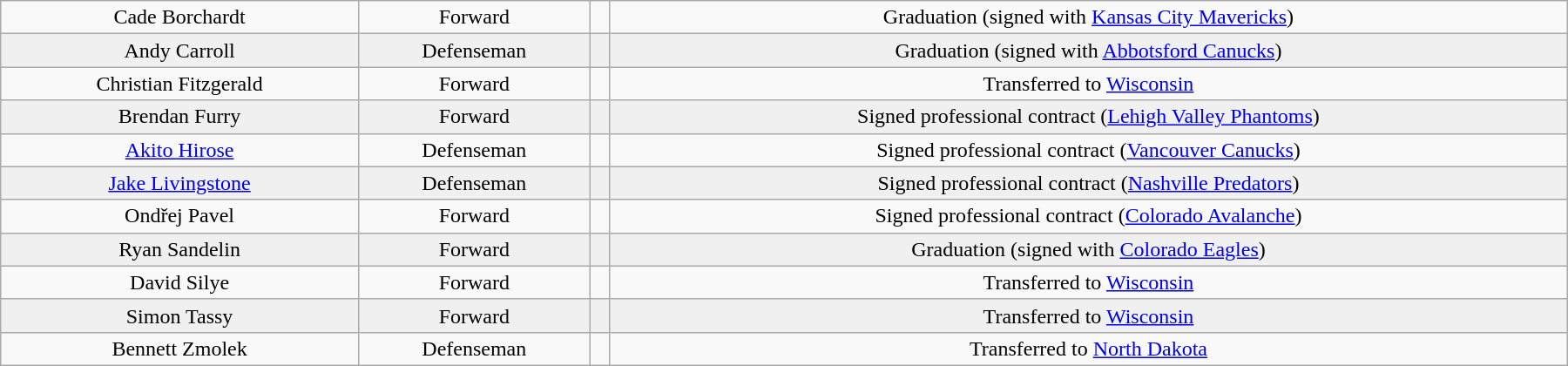<table class="wikitable" width="1200">
<tr align="center" bgcolor="">
<td>Cade Borchardt</td>
<td>Forward</td>
<td></td>
<td>Graduation (signed with <a href='#'>Kansas City Mavericks</a>)</td>
</tr>
<tr align="center" bgcolor="f0f0f0">
<td>Andy Carroll</td>
<td>Defenseman</td>
<td></td>
<td>Graduation (signed with <a href='#'>Abbotsford Canucks</a>)</td>
</tr>
<tr align="center" bgcolor="">
<td>Christian Fitzgerald</td>
<td>Forward</td>
<td></td>
<td>Transferred to <a href='#'>Wisconsin</a></td>
</tr>
<tr align="center" bgcolor="f0f0f0">
<td>Brendan Furry</td>
<td>Forward</td>
<td></td>
<td>Signed professional contract (<a href='#'>Lehigh Valley Phantoms</a>)</td>
</tr>
<tr align="center" bgcolor="">
<td><a href='#'>Akito Hirose</a></td>
<td>Defenseman</td>
<td></td>
<td>Signed professional contract (<a href='#'>Vancouver Canucks</a>)</td>
</tr>
<tr align="center" bgcolor="f0f0f0">
<td><a href='#'>Jake Livingstone</a></td>
<td>Defenseman</td>
<td></td>
<td>Signed professional contract (<a href='#'>Nashville Predators</a>)</td>
</tr>
<tr align="center" bgcolor="">
<td>Ondřej Pavel</td>
<td>Forward</td>
<td></td>
<td>Signed professional contract (<a href='#'>Colorado Avalanche</a>)</td>
</tr>
<tr align="center" bgcolor="f0f0f0">
<td>Ryan Sandelin</td>
<td>Forward</td>
<td></td>
<td>Graduation (signed with <a href='#'>Colorado Eagles</a>)</td>
</tr>
<tr align="center" bgcolor="">
<td>David Silye</td>
<td>Forward</td>
<td></td>
<td>Transferred to <a href='#'>Wisconsin</a></td>
</tr>
<tr align="center" bgcolor="f0f0f0">
<td>Simon Tassy</td>
<td>Forward</td>
<td></td>
<td>Transferred to <a href='#'>Wisconsin</a></td>
</tr>
<tr align="center" bgcolor="">
<td>Bennett Zmolek</td>
<td>Defenseman</td>
<td></td>
<td>Transferred to <a href='#'>North Dakota</a></td>
</tr>
</table>
